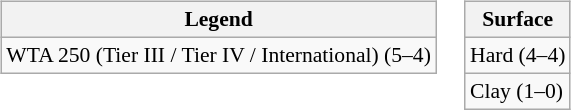<table>
<tr valign=top>
<td><br><table class="sortable wikitable" style=font-size:90%>
<tr>
<th>Legend</th>
</tr>
<tr>
<td>WTA 250 (Tier III / Tier IV / International) (5–4)</td>
</tr>
</table>
</td>
<td><br><table class="sortable wikitable" style=font-size:90%>
<tr>
<th>Surface</th>
</tr>
<tr>
<td>Hard (4–4)</td>
</tr>
<tr>
<td>Clay (1–0)</td>
</tr>
</table>
</td>
</tr>
</table>
